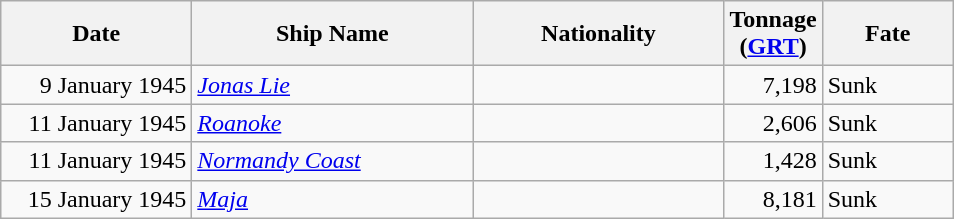<table class="wikitable sortable">
<tr>
<th width="120px">Date</th>
<th width="180px">Ship Name</th>
<th width="160px">Nationality</th>
<th width="25px">Tonnage<br>(<a href='#'>GRT</a>)</th>
<th width="80px">Fate</th>
</tr>
<tr>
<td align="right">9 January 1945</td>
<td align="left"><a href='#'><em>Jonas Lie</em></a></td>
<td align="left"></td>
<td align="right">7,198</td>
<td align="left">Sunk</td>
</tr>
<tr>
<td align="right">11 January 1945</td>
<td align="left"><a href='#'><em>Roanoke</em></a></td>
<td align="left"></td>
<td align="right">2,606</td>
<td align="left">Sunk</td>
</tr>
<tr>
<td align="right">11 January 1945</td>
<td align="left"><a href='#'><em>Normandy Coast</em></a></td>
<td align="left"></td>
<td align="right">1,428</td>
<td align="left">Sunk</td>
</tr>
<tr>
<td align="right">15 January 1945</td>
<td align="left"><a href='#'><em>Maja</em></a></td>
<td align="left"></td>
<td align="right">8,181</td>
<td align="left">Sunk</td>
</tr>
</table>
